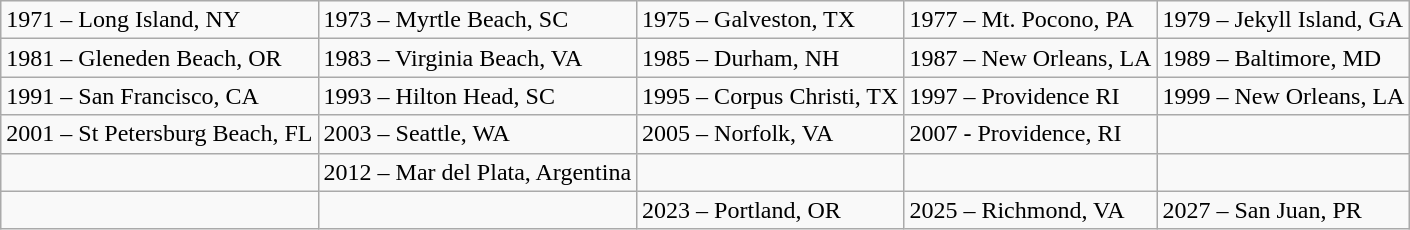<table class="wikitable">
<tr>
<td>1971 – Long Island, NY</td>
<td>1973 – Myrtle Beach, SC</td>
<td>1975 – Galveston, TX</td>
<td>1977 – Mt. Pocono, PA</td>
<td>1979 – Jekyll Island, GA</td>
</tr>
<tr>
<td>1981 – Gleneden Beach, OR</td>
<td>1983 – Virginia Beach, VA</td>
<td>1985 – Durham, NH</td>
<td>1987 – New Orleans, LA</td>
<td>1989 – Baltimore, MD</td>
</tr>
<tr>
<td>1991 – San Francisco, CA</td>
<td>1993 – Hilton Head, SC</td>
<td>1995 – Corpus Christi, TX</td>
<td>1997 – Providence RI</td>
<td>1999 – New Orleans, LA</td>
</tr>
<tr>
<td>2001 – St Petersburg Beach, FL</td>
<td>2003 – Seattle, WA</td>
<td>2005 – Norfolk, VA</td>
<td>2007 - Providence, RI</td>
<td></td>
</tr>
<tr>
<td></td>
<td>2012 – Mar del Plata, Argentina</td>
<td></td>
<td></td>
<td></td>
</tr>
<tr>
<td></td>
<td></td>
<td>2023 – Portland, OR</td>
<td>2025 – Richmond, VA</td>
<td>2027 – San Juan, PR</td>
</tr>
</table>
